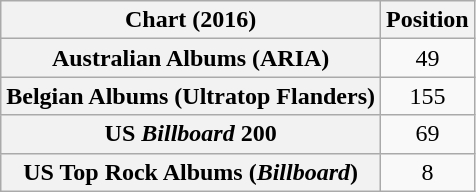<table class="wikitable sortable plainrowheaders" style="text-align:center">
<tr>
<th scope="col">Chart (2016)</th>
<th scope="col">Position</th>
</tr>
<tr>
<th scope="row">Australian Albums (ARIA)</th>
<td>49</td>
</tr>
<tr>
<th scope="row">Belgian Albums (Ultratop Flanders)</th>
<td>155</td>
</tr>
<tr>
<th scope="row">US <em>Billboard</em> 200</th>
<td>69</td>
</tr>
<tr>
<th scope="row">US Top Rock Albums (<em>Billboard</em>)</th>
<td>8</td>
</tr>
</table>
